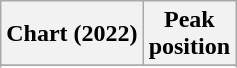<table class="wikitable sortable plainrowheaders" style="text-align:center">
<tr>
<th scope="col">Chart (2022)</th>
<th scope="col">Peak<br>position</th>
</tr>
<tr>
</tr>
<tr>
</tr>
</table>
